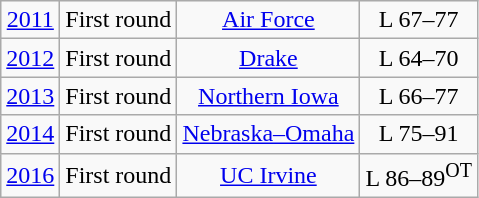<table class="wikitable">
<tr align="center">
<td><a href='#'>2011</a></td>
<td>First round</td>
<td><a href='#'>Air Force</a></td>
<td>L 67–77</td>
</tr>
<tr align="center">
<td><a href='#'>2012</a></td>
<td>First round</td>
<td><a href='#'>Drake</a></td>
<td>L 64–70</td>
</tr>
<tr align="center">
<td><a href='#'>2013</a></td>
<td>First round</td>
<td><a href='#'>Northern Iowa</a></td>
<td>L 66–77</td>
</tr>
<tr align="center">
<td><a href='#'>2014</a></td>
<td>First round</td>
<td><a href='#'>Nebraska–Omaha</a></td>
<td>L 75–91</td>
</tr>
<tr align="center">
<td><a href='#'>2016</a></td>
<td>First round</td>
<td><a href='#'>UC Irvine</a></td>
<td>L 86–89<sup>OT</sup></td>
</tr>
</table>
